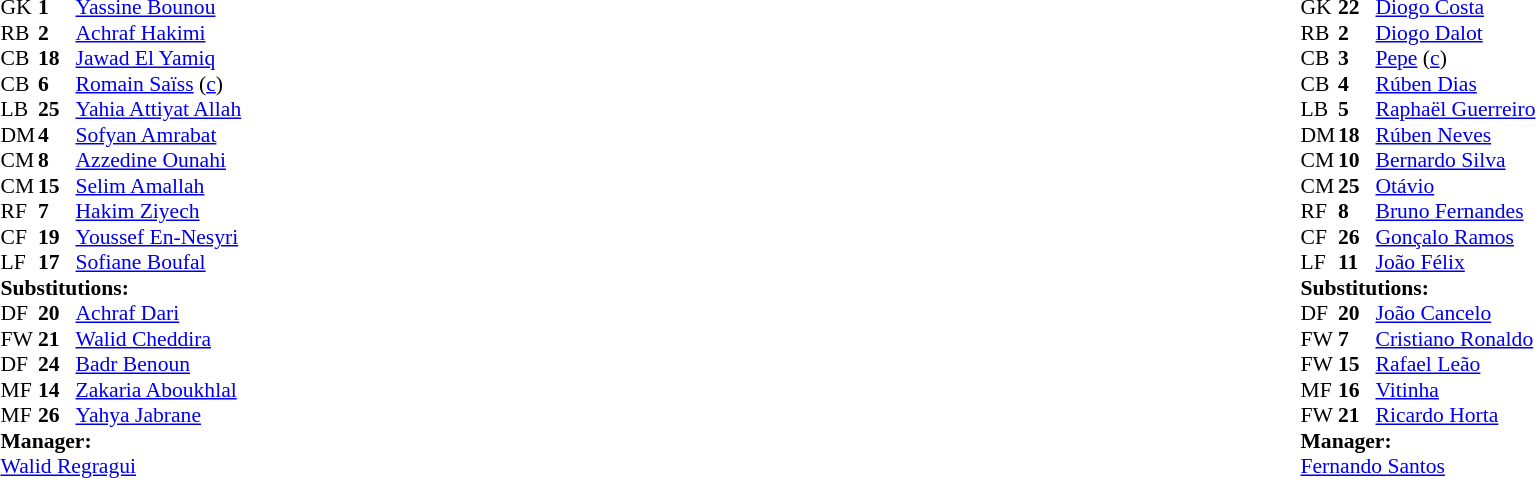<table width="100%">
<tr>
<td valign="top" width="40%"><br><table style="font-size:90%" cellspacing="0" cellpadding="0">
<tr>
<th width=25></th>
<th width=25></th>
</tr>
<tr>
<td>GK</td>
<td><strong>1</strong></td>
<td><a href='#'>Yassine Bounou</a></td>
</tr>
<tr>
<td>RB</td>
<td><strong>2</strong></td>
<td><a href='#'>Achraf Hakimi</a></td>
</tr>
<tr>
<td>CB</td>
<td><strong>18</strong></td>
<td><a href='#'>Jawad El Yamiq</a></td>
</tr>
<tr>
<td>CB</td>
<td><strong>6</strong></td>
<td><a href='#'>Romain Saïss</a> (<a href='#'>c</a>)</td>
<td></td>
<td></td>
</tr>
<tr>
<td>LB</td>
<td><strong>25</strong></td>
<td><a href='#'>Yahia Attiyat Allah</a></td>
</tr>
<tr>
<td>DM</td>
<td><strong>4</strong></td>
<td><a href='#'>Sofyan Amrabat</a></td>
</tr>
<tr>
<td>CM</td>
<td><strong>8</strong></td>
<td><a href='#'>Azzedine Ounahi</a></td>
</tr>
<tr>
<td>CM</td>
<td><strong>15</strong></td>
<td><a href='#'>Selim Amallah</a></td>
<td></td>
<td></td>
</tr>
<tr>
<td>RF</td>
<td><strong>7</strong></td>
<td><a href='#'>Hakim Ziyech</a></td>
<td></td>
<td></td>
</tr>
<tr>
<td>CF</td>
<td><strong>19</strong></td>
<td><a href='#'>Youssef En-Nesyri</a></td>
<td></td>
<td></td>
</tr>
<tr>
<td>LF</td>
<td><strong>17</strong></td>
<td><a href='#'>Sofiane Boufal</a></td>
<td></td>
<td></td>
</tr>
<tr>
<td colspan=3><strong>Substitutions:</strong></td>
</tr>
<tr>
<td>DF</td>
<td><strong>20</strong></td>
<td><a href='#'>Achraf Dari</a></td>
<td></td>
<td></td>
</tr>
<tr>
<td>FW</td>
<td><strong>21</strong></td>
<td><a href='#'>Walid Cheddira</a></td>
<td></td>
<td></td>
</tr>
<tr>
<td>DF</td>
<td><strong>24</strong></td>
<td><a href='#'>Badr Benoun</a></td>
<td></td>
<td></td>
</tr>
<tr>
<td>MF</td>
<td><strong>14</strong></td>
<td><a href='#'>Zakaria Aboukhlal</a></td>
<td></td>
<td></td>
</tr>
<tr>
<td>MF</td>
<td><strong>26</strong></td>
<td><a href='#'>Yahya Jabrane</a></td>
<td></td>
<td></td>
</tr>
<tr>
<td colspan=3><strong>Manager:</strong></td>
</tr>
<tr>
<td colspan=3><a href='#'>Walid Regragui</a></td>
</tr>
</table>
</td>
<td valign="top"></td>
<td valign="top" width="50%"><br><table style="font-size:90%; margin:auto" cellspacing="0" cellpadding="0">
<tr>
<th width=25></th>
<th width=25></th>
</tr>
<tr>
<td>GK</td>
<td><strong>22</strong></td>
<td><a href='#'>Diogo Costa</a></td>
</tr>
<tr>
<td>RB</td>
<td><strong>2</strong></td>
<td><a href='#'>Diogo Dalot</a></td>
<td></td>
<td></td>
</tr>
<tr>
<td>CB</td>
<td><strong>3</strong></td>
<td><a href='#'>Pepe</a> (<a href='#'>c</a>)</td>
</tr>
<tr>
<td>CB</td>
<td><strong>4</strong></td>
<td><a href='#'>Rúben Dias</a></td>
</tr>
<tr>
<td>LB</td>
<td><strong>5</strong></td>
<td><a href='#'>Raphaël Guerreiro</a></td>
<td></td>
<td></td>
</tr>
<tr>
<td>DM</td>
<td><strong>18</strong></td>
<td><a href='#'>Rúben Neves</a></td>
<td></td>
<td></td>
</tr>
<tr>
<td>CM</td>
<td><strong>10</strong></td>
<td><a href='#'>Bernardo Silva</a></td>
</tr>
<tr>
<td>CM</td>
<td><strong>25</strong></td>
<td><a href='#'>Otávio</a></td>
<td></td>
<td></td>
</tr>
<tr>
<td>RF</td>
<td><strong>8</strong></td>
<td><a href='#'>Bruno Fernandes</a></td>
</tr>
<tr>
<td>CF</td>
<td><strong>26</strong></td>
<td><a href='#'>Gonçalo Ramos</a></td>
<td></td>
<td></td>
</tr>
<tr>
<td>LF</td>
<td><strong>11</strong></td>
<td><a href='#'>João Félix</a></td>
</tr>
<tr>
<td colspan=3><strong>Substitutions:</strong></td>
</tr>
<tr>
<td>DF</td>
<td><strong>20</strong></td>
<td><a href='#'>João Cancelo</a></td>
<td></td>
<td></td>
</tr>
<tr>
<td>FW</td>
<td><strong>7</strong></td>
<td><a href='#'>Cristiano Ronaldo</a></td>
<td></td>
<td></td>
</tr>
<tr>
<td>FW</td>
<td><strong>15</strong></td>
<td><a href='#'>Rafael Leão</a></td>
<td></td>
<td></td>
</tr>
<tr>
<td>MF</td>
<td><strong>16</strong></td>
<td><a href='#'>Vitinha</a></td>
<td></td>
<td></td>
</tr>
<tr>
<td>FW</td>
<td><strong>21</strong></td>
<td><a href='#'>Ricardo Horta</a></td>
<td></td>
<td></td>
</tr>
<tr>
<td colspan=3><strong>Manager:</strong></td>
</tr>
<tr>
<td colspan=3><a href='#'>Fernando Santos</a></td>
</tr>
</table>
</td>
</tr>
</table>
